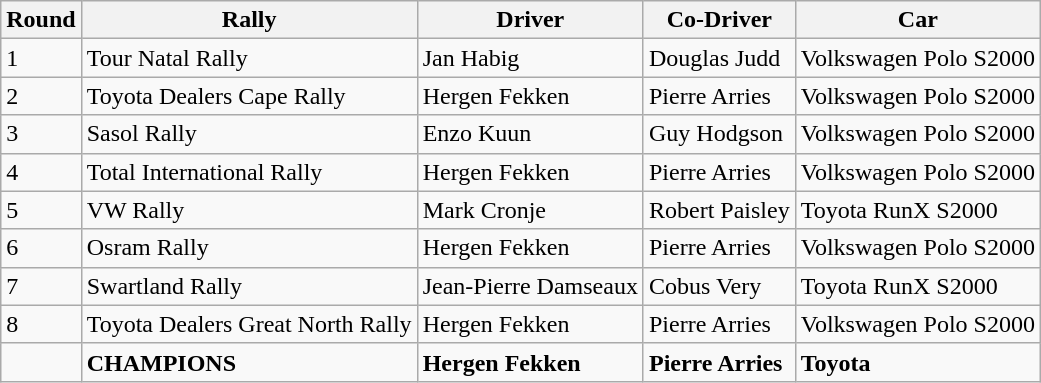<table class="wikitable">
<tr>
<th>Round</th>
<th>Rally</th>
<th>Driver</th>
<th>Co-Driver</th>
<th>Car</th>
</tr>
<tr>
<td>1</td>
<td>Tour Natal Rally</td>
<td>Jan Habig</td>
<td>Douglas Judd</td>
<td>Volkswagen Polo S2000</td>
</tr>
<tr>
<td>2</td>
<td>Toyota Dealers Cape Rally</td>
<td>Hergen Fekken</td>
<td>Pierre Arries</td>
<td>Volkswagen Polo S2000</td>
</tr>
<tr>
<td>3</td>
<td>Sasol Rally</td>
<td>Enzo Kuun</td>
<td>Guy Hodgson</td>
<td>Volkswagen Polo S2000</td>
</tr>
<tr>
<td>4</td>
<td>Total International Rally</td>
<td>Hergen Fekken</td>
<td>Pierre Arries</td>
<td>Volkswagen Polo S2000</td>
</tr>
<tr>
<td>5</td>
<td>VW Rally</td>
<td>Mark Cronje</td>
<td>Robert Paisley</td>
<td>Toyota RunX S2000</td>
</tr>
<tr>
<td>6</td>
<td>Osram Rally</td>
<td>Hergen Fekken</td>
<td>Pierre Arries</td>
<td>Volkswagen Polo S2000</td>
</tr>
<tr>
<td>7</td>
<td>Swartland Rally</td>
<td>Jean-Pierre Damseaux</td>
<td>Cobus Very</td>
<td>Toyota RunX S2000</td>
</tr>
<tr>
<td>8</td>
<td>Toyota Dealers Great North Rally</td>
<td>Hergen Fekken</td>
<td>Pierre Arries</td>
<td>Volkswagen Polo S2000</td>
</tr>
<tr>
<td></td>
<td><strong>CHAMPIONS</strong></td>
<td><strong>Hergen Fekken</strong></td>
<td><strong>Pierre Arries</strong></td>
<td><strong>Toyota</strong></td>
</tr>
</table>
